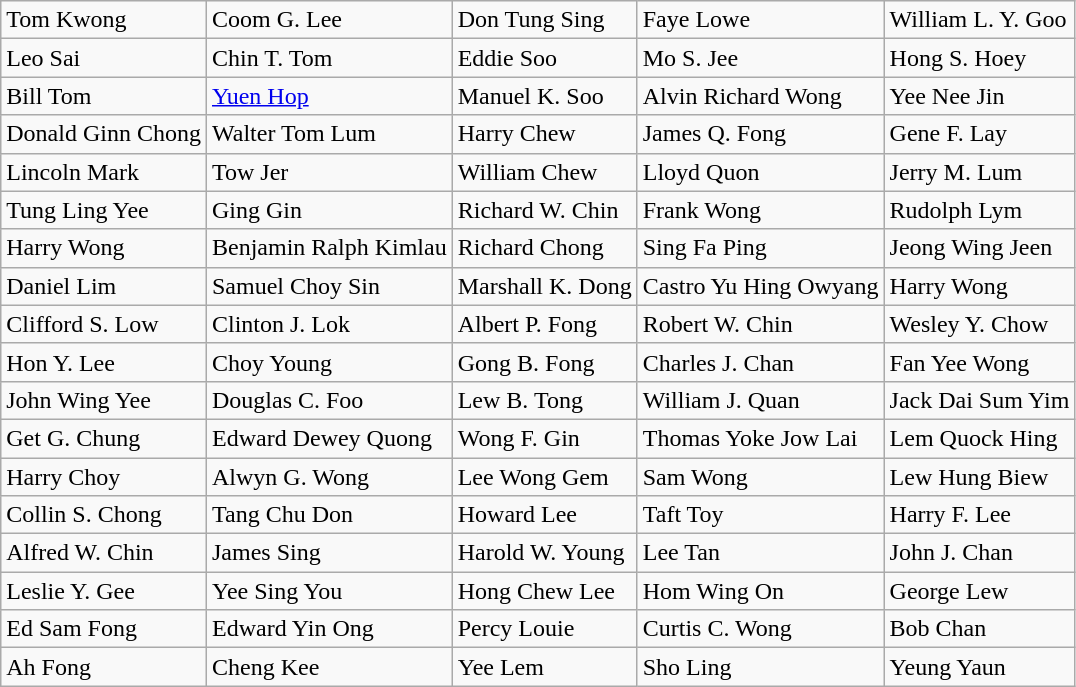<table class="wikitable">
<tr>
<td>Tom Kwong</td>
<td>Coom G. Lee</td>
<td>Don Tung Sing</td>
<td>Faye Lowe</td>
<td>William L. Y. Goo</td>
</tr>
<tr>
<td>Leo Sai</td>
<td>Chin T. Tom</td>
<td>Eddie Soo</td>
<td>Mo S. Jee</td>
<td>Hong S. Hoey</td>
</tr>
<tr>
<td>Bill Tom</td>
<td><a href='#'>Yuen Hop</a></td>
<td>Manuel K. Soo</td>
<td>Alvin Richard Wong</td>
<td>Yee Nee Jin</td>
</tr>
<tr>
<td>Donald Ginn Chong</td>
<td>Walter Tom Lum</td>
<td>Harry Chew</td>
<td>James Q. Fong</td>
<td>Gene F. Lay</td>
</tr>
<tr>
<td>Lincoln Mark</td>
<td>Tow Jer</td>
<td>William Chew</td>
<td>Lloyd Quon</td>
<td>Jerry M. Lum</td>
</tr>
<tr>
<td>Tung Ling Yee</td>
<td>Ging Gin</td>
<td>Richard W. Chin</td>
<td>Frank Wong</td>
<td>Rudolph Lym</td>
</tr>
<tr>
<td>Harry Wong</td>
<td>Benjamin Ralph Kimlau</td>
<td>Richard Chong</td>
<td>Sing Fa Ping</td>
<td>Jeong Wing Jeen</td>
</tr>
<tr>
<td>Daniel Lim</td>
<td>Samuel Choy Sin</td>
<td>Marshall K. Dong</td>
<td>Castro Yu Hing Owyang</td>
<td>Harry Wong</td>
</tr>
<tr>
<td>Clifford S. Low</td>
<td>Clinton J. Lok</td>
<td>Albert P. Fong</td>
<td>Robert W. Chin</td>
<td>Wesley Y. Chow</td>
</tr>
<tr>
<td>Hon Y. Lee</td>
<td>Choy Young</td>
<td>Gong B. Fong</td>
<td>Charles J. Chan</td>
<td>Fan Yee Wong</td>
</tr>
<tr>
<td>John Wing Yee</td>
<td>Douglas C. Foo</td>
<td>Lew B. Tong</td>
<td>William J. Quan</td>
<td>Jack Dai Sum Yim</td>
</tr>
<tr>
<td>Get G. Chung</td>
<td>Edward Dewey Quong</td>
<td>Wong F. Gin</td>
<td>Thomas Yoke Jow Lai</td>
<td>Lem Quock Hing</td>
</tr>
<tr>
<td>Harry Choy</td>
<td>Alwyn G. Wong</td>
<td>Lee Wong Gem</td>
<td>Sam Wong</td>
<td>Lew Hung Biew</td>
</tr>
<tr>
<td>Collin S. Chong</td>
<td>Tang Chu Don</td>
<td>Howard Lee</td>
<td>Taft Toy</td>
<td>Harry F. Lee</td>
</tr>
<tr>
<td>Alfred W. Chin</td>
<td>James Sing</td>
<td>Harold W. Young</td>
<td>Lee Tan</td>
<td>John J. Chan</td>
</tr>
<tr>
<td>Leslie Y. Gee</td>
<td>Yee Sing You</td>
<td>Hong Chew Lee</td>
<td>Hom Wing On</td>
<td>George Lew</td>
</tr>
<tr>
<td>Ed Sam Fong</td>
<td>Edward Yin Ong</td>
<td>Percy Louie</td>
<td>Curtis C. Wong</td>
<td>Bob Chan</td>
</tr>
<tr>
<td>Ah Fong</td>
<td>Cheng Kee</td>
<td>Yee Lem</td>
<td>Sho Ling</td>
<td>Yeung Yaun<br></td>
</tr>
</table>
